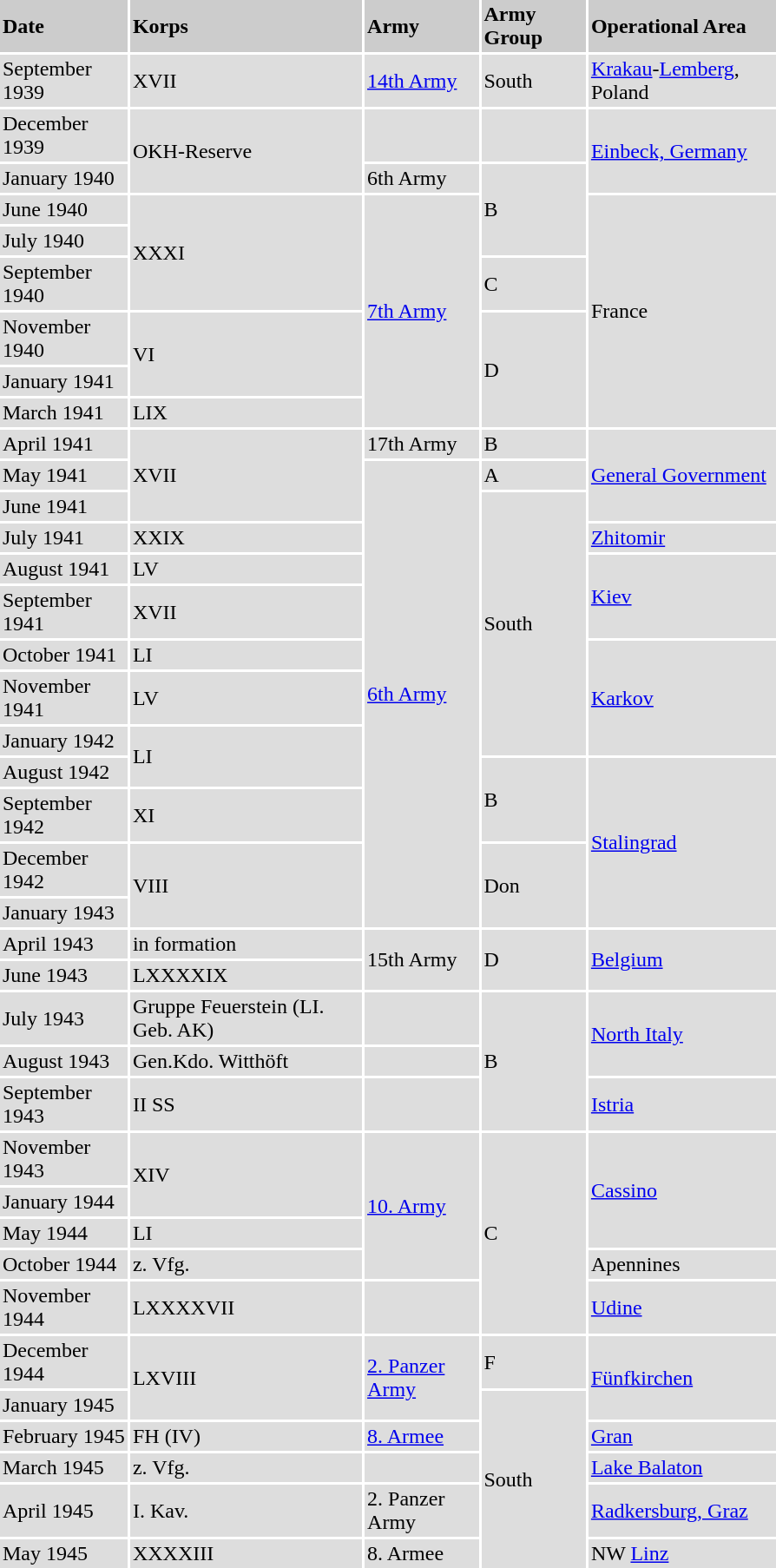<table cellpadding="2" width="600">
<tr>
<td colspan="4"></td>
</tr>
<tr ---- bgcolor="#CCCCCC">
<td><strong>Date</strong></td>
<td><strong>Korps</strong></td>
<td><strong>Army</strong></td>
<td><strong>Army Group</strong></td>
<td><strong>Operational Area</strong></td>
</tr>
<tr ---- bgcolor="#DDDDDD">
<td>September 1939</td>
<td>XVII</td>
<td><a href='#'>14th Army</a></td>
<td>South</td>
<td><a href='#'>Krakau</a>-<a href='#'>Lemberg</a>, Poland</td>
</tr>
<tr ---- bgcolor="#DDDDDD">
<td>December 1939</td>
<td rowspan="2">OKH-Reserve</td>
<td></td>
<td></td>
<td rowspan="2"><a href='#'>Einbeck, Germany</a></td>
</tr>
<tr ---- bgcolor="#DDDDDD">
<td>January 1940</td>
<td>6th Army</td>
<td rowspan="3">B</td>
</tr>
<tr ---- bgcolor="#DDDDDD">
<td>June 1940</td>
<td rowspan="3">XXXI</td>
<td rowspan="6"><a href='#'>7th Army</a></td>
<td rowspan="6">France</td>
</tr>
<tr ---- bgcolor="#DDDDDD">
<td>July 1940</td>
</tr>
<tr ---- bgcolor="#DDDDDD">
<td>September 1940</td>
<td>C</td>
</tr>
<tr ---- bgcolor="#DDDDDD">
<td>November 1940</td>
<td rowspan="2">VI</td>
<td rowspan="3">D</td>
</tr>
<tr ---- bgcolor="#DDDDDD">
<td>January 1941</td>
</tr>
<tr ---- bgcolor="#DDDDDD">
<td>March 1941</td>
<td>LIX</td>
</tr>
<tr ---- bgcolor="#DDDDDD">
<td>April 1941</td>
<td rowspan="3">XVII</td>
<td>17th Army</td>
<td>B</td>
<td rowspan="3"><a href='#'>General Government</a></td>
</tr>
<tr ---- bgcolor="#DDDDDD">
<td>May 1941</td>
<td rowspan="12"><a href='#'>6th Army</a></td>
<td>A</td>
</tr>
<tr ---- bgcolor="#DDDDDD">
<td>June 1941</td>
<td rowspan="7">South</td>
</tr>
<tr ---- bgcolor="#DDDDDD">
<td>July 1941</td>
<td>XXIX</td>
<td><a href='#'>Zhitomir</a></td>
</tr>
<tr ---- bgcolor="#DDDDDD">
<td>August 1941</td>
<td>LV</td>
<td rowspan="2"><a href='#'>Kiev</a></td>
</tr>
<tr ---- bgcolor="#DDDDDD">
<td>September 1941</td>
<td>XVII</td>
</tr>
<tr ---- bgcolor="#DDDDDD">
<td>October 1941</td>
<td>LI</td>
<td rowspan="3"><a href='#'>Karkov</a></td>
</tr>
<tr ---- bgcolor="#DDDDDD">
<td>November 1941</td>
<td>LV</td>
</tr>
<tr ---- bgcolor="#DDDDDD">
<td>January 1942</td>
<td rowspan="2">LI</td>
</tr>
<tr ---- bgcolor="#DDDDDD">
<td>August 1942</td>
<td rowspan="2">B</td>
<td rowspan="4"><a href='#'>Stalingrad</a></td>
</tr>
<tr ---- bgcolor="#DDDDDD">
<td>September 1942</td>
<td>XI</td>
</tr>
<tr ---- bgcolor="#DDDDDD">
<td>December 1942</td>
<td rowspan="2">VIII</td>
<td rowspan="2">Don</td>
</tr>
<tr ---- bgcolor="#DDDDDD">
<td>January 1943</td>
</tr>
<tr ---- bgcolor="#DDDDDD">
<td>April 1943</td>
<td>in formation</td>
<td rowspan="2">15th Army</td>
<td rowspan="2">D</td>
<td rowspan="2"><a href='#'>Belgium</a></td>
</tr>
<tr ---- bgcolor="#DDDDDD">
<td>June 1943</td>
<td>LXXXXIX</td>
</tr>
<tr ---- bgcolor="#DDDDDD">
<td>July 1943</td>
<td>Gruppe Feuerstein (LI. Geb. AK)</td>
<td></td>
<td rowspan="3">B</td>
<td rowspan="2"><a href='#'>North Italy</a></td>
</tr>
<tr ---- bgcolor="#DDDDDD">
<td>August 1943</td>
<td>Gen.Kdo. Witthöft</td>
<td></td>
</tr>
<tr ---- bgcolor="#DDDDDD">
<td>September 1943</td>
<td>II SS</td>
<td></td>
<td><a href='#'>Istria</a></td>
</tr>
<tr ---- bgcolor="#DDDDDD">
<td>November 1943</td>
<td rowspan="2">XIV</td>
<td rowspan="4"><a href='#'>10. Army</a></td>
<td rowspan="5">C</td>
<td rowspan="3"><a href='#'>Cassino</a></td>
</tr>
<tr ---- bgcolor="#DDDDDD">
<td>January 1944</td>
</tr>
<tr ---- bgcolor="#DDDDDD">
<td>May 1944</td>
<td>LI</td>
</tr>
<tr ---- bgcolor="#DDDDDD">
<td>October 1944</td>
<td>z. Vfg.</td>
<td>Apennines</td>
</tr>
<tr ---- bgcolor="#DDDDDD">
<td>November 1944</td>
<td>LXXXXVII</td>
<td></td>
<td><a href='#'>Udine</a></td>
</tr>
<tr ---- bgcolor="#DDDDDD">
<td>December 1944</td>
<td rowspan="2">LXVIII</td>
<td rowspan="2"><a href='#'>2. Panzer Army</a></td>
<td>F</td>
<td rowspan="2"><a href='#'>Fünfkirchen</a></td>
</tr>
<tr ---- bgcolor="#DDDDDD">
<td>January 1945</td>
<td rowspan="5">South</td>
</tr>
<tr ---- bgcolor="#DDDDDD">
<td>February 1945</td>
<td>FH (IV)</td>
<td><a href='#'>8. Armee</a></td>
<td><a href='#'>Gran</a></td>
</tr>
<tr ---- bgcolor="#DDDDDD">
<td>March 1945</td>
<td>z. Vfg.</td>
<td></td>
<td><a href='#'>Lake Balaton</a></td>
</tr>
<tr ---- bgcolor="#DDDDDD">
<td>April 1945</td>
<td>I. Kav.</td>
<td>2. Panzer Army</td>
<td><a href='#'>Radkersburg, Graz</a></td>
</tr>
<tr ---- bgcolor="#DDDDDD">
<td>May 1945</td>
<td>XXXXIII</td>
<td>8. Armee</td>
<td>NW <a href='#'>Linz</a></td>
</tr>
<tr ---- bgcolor="#DDDDDD">
</tr>
</table>
